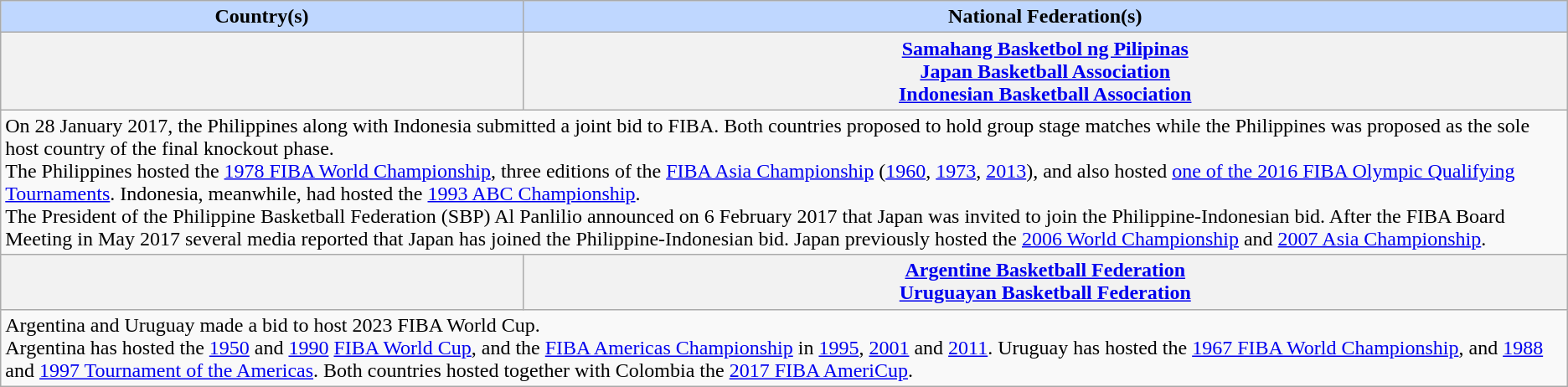<table class="wikitable plainrowheaders">
<tr>
<th style="background-color: #BFD7FF" width="25%">Country(s)</th>
<th style="background-color: #BFD7FF" width="50%">National Federation(s)</th>
</tr>
<tr>
<th style="text-align:center" scope="row"><strong></strong><br><strong></strong><br><strong></strong></th>
<th style="text-align:center" scope="row"><a href='#'>Samahang Basketbol ng Pilipinas</a><br><a href='#'>Japan Basketball Association</a><br><a href='#'>Indonesian Basketball Association</a></th>
</tr>
<tr>
<td colspan="4" style="text-align: left"> On 28 January 2017, the Philippines along with Indonesia submitted a joint bid to FIBA. Both countries proposed to hold group stage matches while the Philippines was proposed as the sole host country of the final knockout phase.<br>The Philippines hosted the <a href='#'>1978 FIBA World Championship</a>, three editions of the <a href='#'>FIBA Asia Championship</a> (<a href='#'>1960</a>, <a href='#'>1973</a>, <a href='#'>2013</a>), and also hosted <a href='#'>one of the 2016 FIBA Olympic Qualifying Tournaments</a>. Indonesia, meanwhile, had hosted the <a href='#'>1993 ABC Championship</a>.<br>The President of the Philippine Basketball Federation (SBP) Al Panlilio announced on 6 February 2017 that Japan was invited to join the Philippine-Indonesian bid. After the FIBA Board Meeting in May 2017 several media reported that Japan has joined the Philippine-Indonesian bid. Japan previously hosted the <a href='#'>2006 World Championship</a> and <a href='#'>2007 Asia Championship</a>.</td>
</tr>
<tr>
<th style="text-align:center" scope="row"><strong></strong><br><strong></strong></th>
<th style="text-align:center" scope="row"><a href='#'>Argentine Basketball Federation</a><br><a href='#'>Uruguayan Basketball Federation</a></th>
</tr>
<tr>
<td colspan="4" style="text-align: left"> Argentina and Uruguay made a bid to host 2023 FIBA World Cup.<br>Argentina has hosted the <a href='#'>1950</a> and <a href='#'>1990</a> <a href='#'>FIBA World Cup</a>, and the <a href='#'>FIBA Americas Championship</a> in <a href='#'>1995</a>, <a href='#'>2001</a> and <a href='#'>2011</a>. Uruguay has hosted the <a href='#'>1967 FIBA World Championship</a>, and <a href='#'>1988</a> and <a href='#'>1997 Tournament of the Americas</a>.
Both countries hosted together with Colombia the <a href='#'>2017 FIBA AmeriCup</a>.</td>
</tr>
</table>
